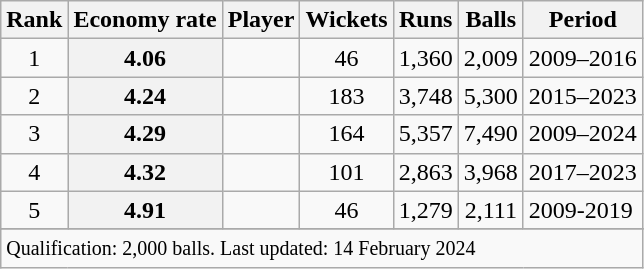<table class="wikitable plainrowheaders sortable">
<tr>
<th scope=col>Rank</th>
<th scope=col>Economy rate</th>
<th scope=col>Player</th>
<th scope=col>Wickets</th>
<th scope=col>Runs</th>
<th scope=col>Balls</th>
<th scope=col>Period</th>
</tr>
<tr>
<td align="center">1</td>
<th scope="row" style="text-align:center;"><strong>4.06</strong></th>
<td></td>
<td align="center">46</td>
<td align="center">1,360</td>
<td align="center">2,009</td>
<td>2009–2016</td>
</tr>
<tr>
<td align="center">2</td>
<th scope="row" style="text-align:center;"><strong>4.24</strong></th>
<td> </td>
<td align="center">183</td>
<td align="center">3,748</td>
<td align="center">5,300</td>
<td>2015–2023</td>
</tr>
<tr>
<td align="center">3</td>
<th scope="row" style="text-align:center;"><strong>4.29</strong></th>
<td> </td>
<td align="center">164</td>
<td align="center">5,357</td>
<td align="center">7,490</td>
<td>2009–2024</td>
</tr>
<tr>
<td align="center">4</td>
<th scope="row" style="text-align:center;"><strong>4.32</strong></th>
<td> </td>
<td align="center">101</td>
<td align="center">2,863</td>
<td align="center">3,968</td>
<td>2017–2023</td>
</tr>
<tr>
<td align=center>5</td>
<th scope=row style=text-align:center;><strong>4.91</strong></th>
<td></td>
<td align=center>46</td>
<td align=center>1,279</td>
<td align=center>2,111</td>
<td>2009-2019</td>
</tr>
<tr>
</tr>
<tr class=sortbottom>
<td colspan=7><small>Qualification: 2,000 balls. Last updated: 14 February 2024</small></td>
</tr>
</table>
